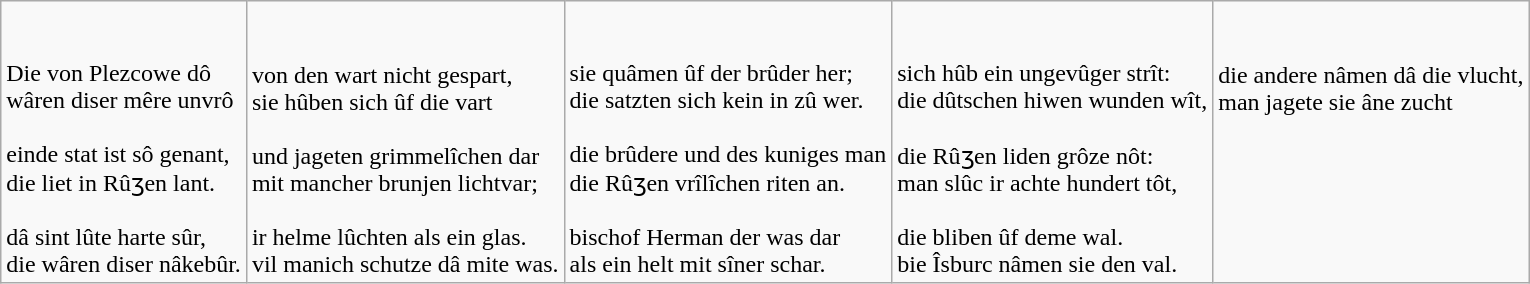<table class="wikitable mw-collapsible mw-collapsed">
<tr>
<td><br><br>Die von Plezcowe dô<br>
wâren diser mêre unvrô<br><br>
einde stat ist sô genant,<br>
die liet in Rûʒen lant.<br><br>
dâ sint lûte harte sûr,<br>
die wâren diser nâkebûr.<br></td>
<td><br><br>von den wart nicht gespart,<br>
sie hûben sich ûf die vart<br><br>
und jageten grimmelîchen dar<br>
mit mancher brunjen lichtvar;<br><br>
ir helme lûchten als ein glas.<br>
vil manich schutze dâ mite was.<br></td>
<td><br><br>sie quâmen ûf der brûder her;<br>
die satzten sich kein in zû wer.<br><br>
die brûdere und des kuniges man<br>
die Rûʒen vrîlîchen riten an.<br><br>
bischof Herman der was dar<br>
als ein helt mit sîner schar.<br></td>
<td><br><br>sich hûb ein ungevûger strît:<br>
die dûtschen hiwen wunden wît,<br><br>
die Rûʒen liden grôze nôt:<br>
man slûc ir achte hundert tôt,<br><br>
die bliben ûf deme wal.<br>
bie Îsburc nâmen sie den val.<br></td>
<td><br><br>die andere nâmen dâ die vlucht,<br>
man jagete sie âne zucht<br><br><br><br><br><br><br></td>
</tr>
</table>
